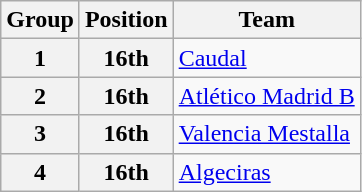<table class="wikitable">
<tr>
<th>Group</th>
<th>Position</th>
<th>Team</th>
</tr>
<tr>
<th>1</th>
<th>16th</th>
<td><a href='#'>Caudal</a></td>
</tr>
<tr>
<th>2</th>
<th>16th</th>
<td><a href='#'>Atlético Madrid B</a></td>
</tr>
<tr>
<th>3</th>
<th>16th</th>
<td><a href='#'>Valencia Mestalla</a></td>
</tr>
<tr>
<th>4</th>
<th>16th</th>
<td><a href='#'>Algeciras</a></td>
</tr>
</table>
